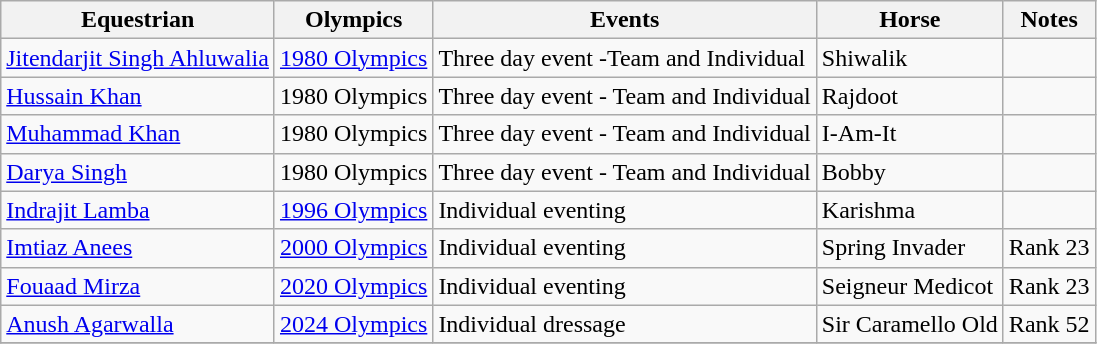<table class="wikitable sortable">
<tr>
<th>Equestrian</th>
<th>Olympics</th>
<th>Events</th>
<th>Horse</th>
<th>Notes</th>
</tr>
<tr>
<td><a href='#'>Jitendarjit Singh Ahluwalia</a></td>
<td><a href='#'>1980 Olympics</a></td>
<td>Three day event -Team and Individual</td>
<td>Shiwalik</td>
<td></td>
</tr>
<tr>
<td><a href='#'>Hussain Khan</a></td>
<td>1980 Olympics</td>
<td>Three day event - Team and Individual</td>
<td>Rajdoot</td>
<td></td>
</tr>
<tr>
<td><a href='#'>Muhammad Khan</a></td>
<td>1980 Olympics</td>
<td>Three day event - Team and Individual</td>
<td>I-Am-It</td>
<td></td>
</tr>
<tr>
<td><a href='#'>Darya Singh</a></td>
<td>1980 Olympics</td>
<td>Three day event - Team and Individual</td>
<td>Bobby</td>
<td></td>
</tr>
<tr>
<td><a href='#'>Indrajit Lamba</a></td>
<td><a href='#'>1996 Olympics</a></td>
<td>Individual eventing</td>
<td>Karishma</td>
<td></td>
</tr>
<tr>
<td><a href='#'>Imtiaz Anees</a></td>
<td><a href='#'>2000 Olympics</a></td>
<td>Individual eventing</td>
<td>Spring Invader</td>
<td>Rank 23</td>
</tr>
<tr>
<td><a href='#'>Fouaad Mirza</a></td>
<td><a href='#'>2020 Olympics</a></td>
<td>Individual eventing</td>
<td>Seigneur Medicot</td>
<td>Rank 23</td>
</tr>
<tr>
<td><a href='#'>Anush Agarwalla</a></td>
<td><a href='#'>2024 Olympics</a></td>
<td>Individual dressage</td>
<td>Sir Caramello Old</td>
<td>Rank 52</td>
</tr>
<tr>
</tr>
</table>
